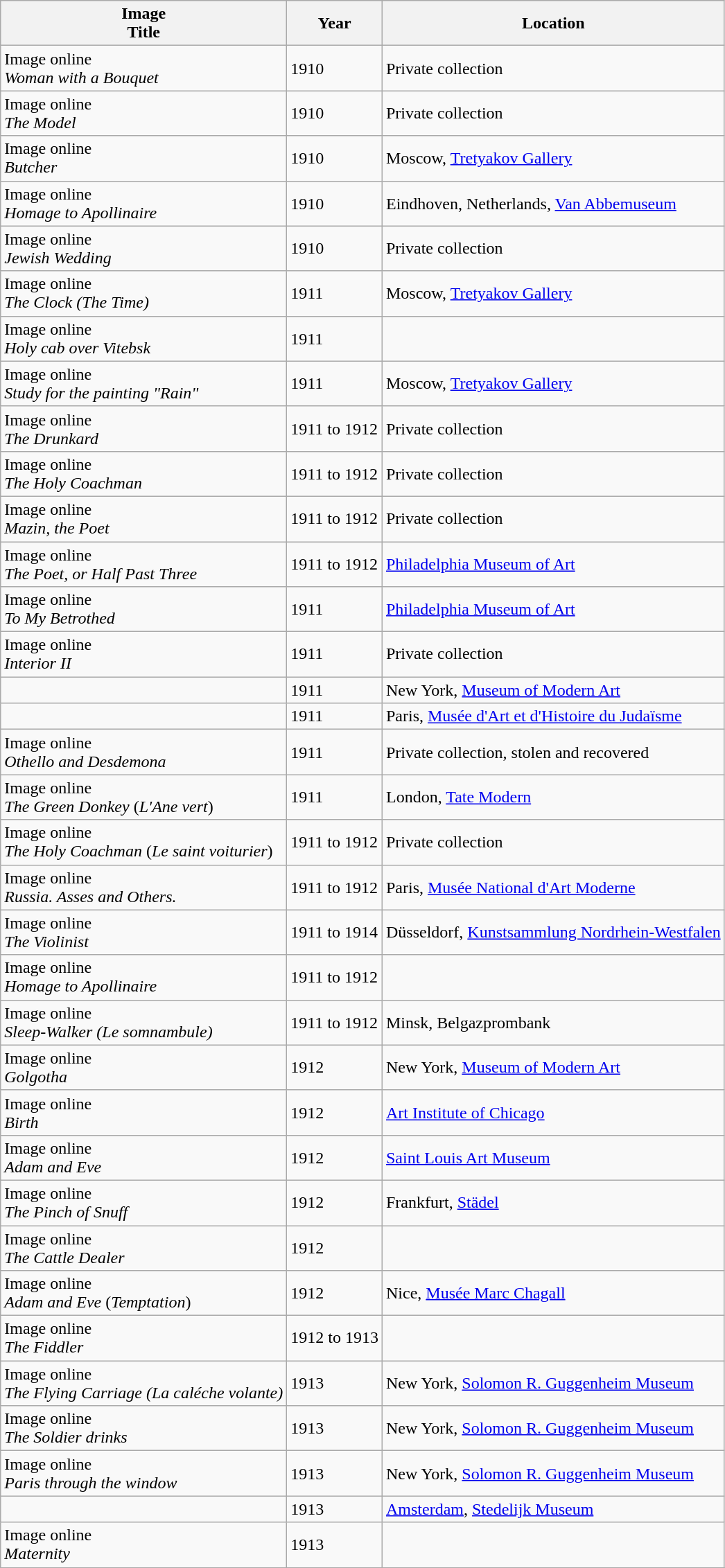<table class="wikitable sortable">
<tr>
<th>Image<br>Title</th>
<th class=unsortable>Year</th>
<th>Location</th>
</tr>
<tr>
<td>Image online<br><em>Woman with a Bouquet</em></td>
<td>1910</td>
<td>Private collection</td>
</tr>
<tr>
<td>Image online<br><em>The Model</em></td>
<td>1910</td>
<td>Private collection</td>
</tr>
<tr>
<td>Image online<br><em>Butcher</em></td>
<td>1910</td>
<td>Moscow, <a href='#'>Tretyakov Gallery</a></td>
</tr>
<tr>
<td>Image online<br><em>Homage to Apollinaire</em></td>
<td>1910</td>
<td>Eindhoven, Netherlands, <a href='#'>Van Abbemuseum</a></td>
</tr>
<tr>
<td>Image online<br><em>Jewish Wedding</em></td>
<td>1910</td>
<td>Private collection</td>
</tr>
<tr>
<td>Image online<br><em>The Clock (The Time)</em></td>
<td>1911</td>
<td>Moscow, <a href='#'>Tretyakov Gallery</a></td>
</tr>
<tr>
<td>Image online<br><em>Holy cab over Vitebsk</em></td>
<td>1911</td>
<td></td>
</tr>
<tr>
<td>Image online<br><em>Study for the painting "Rain"</em></td>
<td>1911</td>
<td>Moscow, <a href='#'>Tretyakov Gallery</a></td>
</tr>
<tr>
<td>Image online<br><em>The Drunkard</em></td>
<td>1911 to 1912</td>
<td>Private collection</td>
</tr>
<tr>
<td>Image online<br><em>The Holy Coachman</em></td>
<td>1911 to 1912</td>
<td>Private collection</td>
</tr>
<tr>
<td>Image online<br><em>Mazin, the Poet</em></td>
<td>1911 to 1912</td>
<td>Private collection</td>
</tr>
<tr>
<td>Image online<br><em>The Poet, or Half Past Three</em></td>
<td>1911 to 1912</td>
<td><a href='#'>Philadelphia Museum of Art</a></td>
</tr>
<tr>
<td>Image online<br><em>To My Betrothed</em></td>
<td>1911</td>
<td><a href='#'>Philadelphia Museum of Art</a></td>
</tr>
<tr>
<td>Image online<br><em>Interior II</em></td>
<td>1911</td>
<td>Private collection</td>
</tr>
<tr>
<td></td>
<td>1911</td>
<td>New York, <a href='#'>Museum of Modern Art</a></td>
</tr>
<tr>
<td></td>
<td>1911</td>
<td>Paris, <a href='#'>Musée d'Art et d'Histoire du Judaïsme</a></td>
</tr>
<tr>
<td>Image online<br><em>Othello and Desdemona</em></td>
<td>1911</td>
<td>Private collection, stolen and recovered</td>
</tr>
<tr>
<td>Image online<br><em>The Green Donkey</em> (<em>L'Ane vert</em>)</td>
<td>1911</td>
<td>London, <a href='#'>Tate Modern</a></td>
</tr>
<tr>
<td>Image online<br><em>The Holy Coachman</em> (<em>Le saint voiturier</em>)</td>
<td>1911 to 1912</td>
<td>Private collection</td>
</tr>
<tr>
<td>Image online<br><em>Russia. Asses and Others.</em></td>
<td>1911 to 1912</td>
<td>Paris, <a href='#'>Musée National d'Art Moderne</a></td>
</tr>
<tr>
<td>Image online<br><em>The Violinist</em></td>
<td>1911 to 1914</td>
<td>Düsseldorf, <a href='#'>Kunstsammlung Nordrhein-Westfalen</a></td>
</tr>
<tr>
<td>Image online<br><em>Homage to Apollinaire</em></td>
<td>1911 to 1912</td>
<td></td>
</tr>
<tr>
<td>Image online<br><em>Sleep-Walker (Le somnambule)</em></td>
<td>1911 to 1912</td>
<td>Minsk, Belgazprombank</td>
</tr>
<tr>
<td>Image online<br><em>Golgotha</em></td>
<td>1912</td>
<td>New York, <a href='#'>Museum of Modern Art</a></td>
</tr>
<tr>
<td>Image online<br><em>Birth</em></td>
<td>1912</td>
<td><a href='#'>Art Institute of Chicago</a></td>
</tr>
<tr>
<td>Image online<br><em>Adam and Eve</em></td>
<td>1912</td>
<td><a href='#'>Saint Louis Art Museum</a></td>
</tr>
<tr>
<td>Image online<br><em>The Pinch of Snuff</em></td>
<td>1912</td>
<td>Frankfurt, <a href='#'>Städel</a></td>
</tr>
<tr>
<td>Image online<br><em>The Cattle Dealer</em></td>
<td>1912</td>
<td></td>
</tr>
<tr>
<td>Image online<br><em>Adam and Eve</em> (<em>Temptation</em>)</td>
<td>1912</td>
<td>Nice, <a href='#'>Musée Marc Chagall</a></td>
</tr>
<tr>
<td>Image online<br><em>The Fiddler</em></td>
<td>1912 to 1913</td>
<td></td>
</tr>
<tr>
<td>Image online<br><em>The Flying Carriage (La caléche volante)</em></td>
<td>1913</td>
<td>New York, <a href='#'>Solomon R. Guggenheim Museum</a></td>
</tr>
<tr>
<td>Image online<br><em>The Soldier drinks</em></td>
<td>1913</td>
<td>New York, <a href='#'>Solomon R. Guggenheim Museum</a></td>
</tr>
<tr>
<td>Image online<br><em>Paris through the window</em></td>
<td>1913</td>
<td>New York, <a href='#'>Solomon R. Guggenheim Museum</a></td>
</tr>
<tr>
<td></td>
<td>1913</td>
<td><a href='#'>Amsterdam</a>, <a href='#'>Stedelijk Museum</a></td>
</tr>
<tr>
<td>Image online<br><em>Maternity</em></td>
<td>1913</td>
<td></td>
</tr>
<tr>
</tr>
</table>
